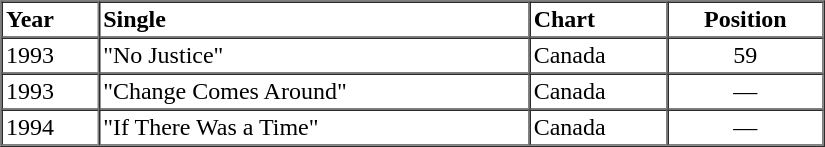<table border="1" cellspacing="0" cellpadding="2" style="width:550px;">
<tr>
<th align="left">Year</th>
<th align="left">Single</th>
<th align="left">Chart</th>
<th style="text-align:center;">Position</th>
</tr>
<tr>
<td>1993</td>
<td>"No Justice"</td>
<td>Canada</td>
<td style="text-align:center;">59</td>
</tr>
<tr>
<td>1993</td>
<td>"Change Comes Around"</td>
<td>Canada</td>
<td style="text-align:center;">—</td>
</tr>
<tr>
<td>1994</td>
<td>"If There Was a Time"</td>
<td>Canada</td>
<td style="text-align:center;">—</td>
</tr>
</table>
